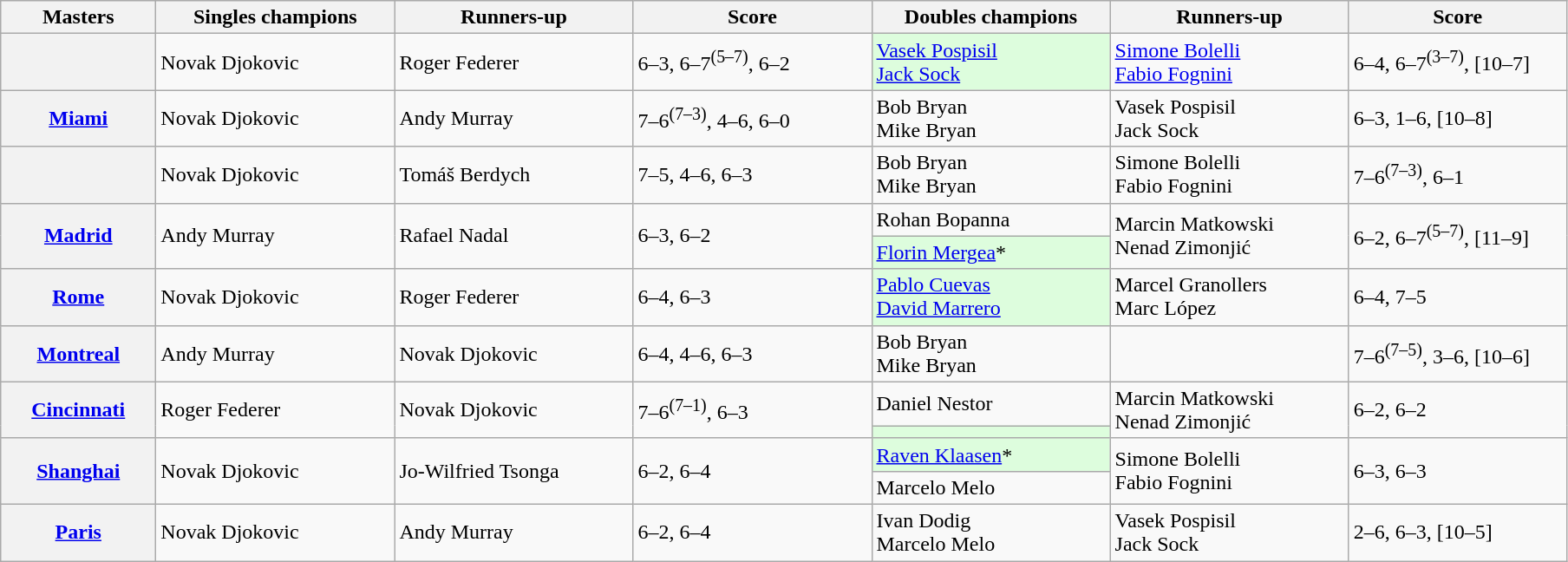<table class="wikitable plainrowheaders">
<tr>
<th scope="col" style="width:7em">Masters</th>
<th scope="col" style="width:11em">Singles champions</th>
<th scope="col" style="width:11em">Runners-up</th>
<th scope="col" style="width:11em">Score</th>
<th scope="col" style="width:11em">Doubles champions</th>
<th scope="col" style="width:11em">Runners-up</th>
<th scope="col" style="width:10em">Score</th>
</tr>
<tr>
<th scope="row"><br></th>
<td> Novak Djokovic</td>
<td> Roger Federer</td>
<td>6–3, 6–7<sup>(5–7)</sup>, 6–2</td>
<td style="background-color: #ddfddd"> <a href='#'>Vasek Pospisil</a><br> <a href='#'>Jack Sock</a></td>
<td> <a href='#'>Simone Bolelli</a><br> <a href='#'>Fabio Fognini</a></td>
<td>6–4, 6–7<sup>(3–7)</sup>, [10–7]</td>
</tr>
<tr>
<th scope="row"><a href='#'><strong>Miami</strong></a><br></th>
<td> Novak Djokovic</td>
<td> Andy Murray</td>
<td>7–6<sup>(7–3)</sup>, 4–6, 6–0</td>
<td> Bob Bryan<br> Mike Bryan</td>
<td> Vasek Pospisil<br> Jack Sock</td>
<td>6–3, 1–6, [10–8]</td>
</tr>
<tr>
<th scope="row"><br></th>
<td> Novak Djokovic</td>
<td> Tomáš Berdych</td>
<td>7–5, 4–6, 6–3</td>
<td> Bob Bryan<br> Mike Bryan</td>
<td> Simone Bolelli<br> Fabio Fognini</td>
<td>7–6<sup>(7–3)</sup>, 6–1</td>
</tr>
<tr>
<th rowspan="2" scope="row"><a href='#'><strong>Madrid</strong></a><br></th>
<td rowspan="2"> Andy Murray</td>
<td rowspan="2"> Rafael Nadal</td>
<td rowspan="2">6–3, 6–2</td>
<td> Rohan Bopanna</td>
<td rowspan="2"> Marcin Matkowski<br> Nenad Zimonjić</td>
<td rowspan="2">6–2, 6–7<sup>(5–7)</sup>, [11–9]</td>
</tr>
<tr>
<td style="background-color: #ddfddd"> <a href='#'>Florin Mergea</a>*</td>
</tr>
<tr>
<th scope="row"><a href='#'><strong>Rome</strong></a><br></th>
<td> Novak Djokovic</td>
<td> Roger Federer</td>
<td>6–4, 6–3</td>
<td style="background-color: #ddfddd"> <a href='#'>Pablo Cuevas</a><br> <a href='#'>David Marrero</a></td>
<td> Marcel Granollers<br> Marc López</td>
<td>6–4, 7–5</td>
</tr>
<tr>
<th scope="row"><a href='#'><strong>Montreal</strong></a><br></th>
<td> Andy Murray</td>
<td> Novak Djokovic</td>
<td>6–4, 4–6, 6–3</td>
<td> Bob Bryan<br> Mike Bryan</td>
<td></td>
<td>7–6<sup>(7–5)</sup>, 3–6, [10–6]</td>
</tr>
<tr>
<th rowspan="2" scope="row"><a href='#'><strong>Cincinnati</strong></a><br></th>
<td rowspan="2"> Roger Federer</td>
<td rowspan="2"> Novak Djokovic</td>
<td rowspan="2">7–6<sup>(7–1)</sup>, 6–3</td>
<td> Daniel Nestor</td>
<td rowspan="2"> Marcin Matkowski<br> Nenad Zimonjić</td>
<td rowspan="2">6–2, 6–2</td>
</tr>
<tr>
<td style="background-color: #ddfddd"></td>
</tr>
<tr>
<th rowspan="2" scope="row"><a href='#'><strong>Shanghai</strong></a><br></th>
<td rowspan="2"> Novak Djokovic</td>
<td rowspan="2"> Jo-Wilfried Tsonga</td>
<td rowspan="2">6–2, 6–4</td>
<td style="background-color: #ddfddd"> <a href='#'>Raven Klaasen</a>*</td>
<td rowspan="2"> Simone Bolelli<br> Fabio Fognini</td>
<td rowspan="2">6–3, 6–3</td>
</tr>
<tr>
<td> Marcelo Melo</td>
</tr>
<tr>
<th scope="row"><a href='#'><strong>Paris</strong></a><br></th>
<td> Novak Djokovic</td>
<td> Andy Murray</td>
<td>6–2, 6–4</td>
<td> Ivan Dodig<br> Marcelo Melo</td>
<td> Vasek Pospisil <br> Jack Sock</td>
<td>2–6, 6–3, [10–5]</td>
</tr>
</table>
